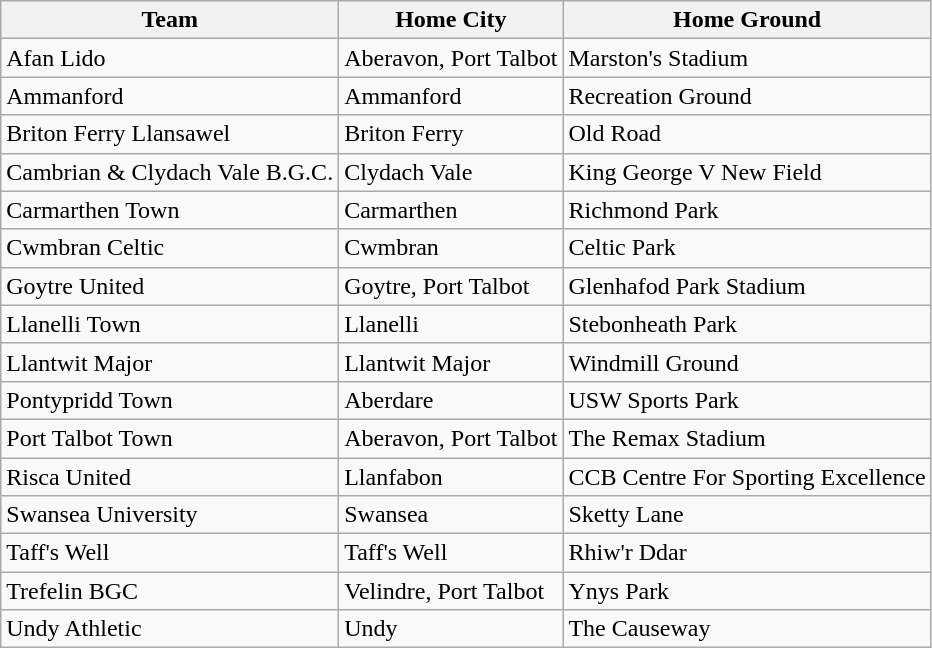<table class="wikitable sortable">
<tr>
<th>Team</th>
<th>Home City</th>
<th>Home Ground</th>
</tr>
<tr>
<td>Afan Lido</td>
<td>Aberavon, Port Talbot</td>
<td>Marston's Stadium</td>
</tr>
<tr>
<td>Ammanford</td>
<td>Ammanford</td>
<td>Recreation Ground</td>
</tr>
<tr>
<td>Briton Ferry Llansawel</td>
<td>Briton Ferry</td>
<td>Old Road</td>
</tr>
<tr>
<td>Cambrian & Clydach Vale B.G.C.</td>
<td>Clydach Vale</td>
<td>King George V New Field</td>
</tr>
<tr>
<td>Carmarthen Town</td>
<td>Carmarthen</td>
<td>Richmond Park</td>
</tr>
<tr>
<td>Cwmbran Celtic</td>
<td>Cwmbran</td>
<td>Celtic Park</td>
</tr>
<tr>
<td>Goytre United</td>
<td>Goytre, Port Talbot</td>
<td>Glenhafod Park Stadium</td>
</tr>
<tr>
<td>Llanelli Town</td>
<td>Llanelli</td>
<td>Stebonheath Park</td>
</tr>
<tr>
<td>Llantwit Major</td>
<td>Llantwit Major</td>
<td>Windmill Ground</td>
</tr>
<tr>
<td>Pontypridd Town</td>
<td>Aberdare</td>
<td>USW Sports Park</td>
</tr>
<tr>
<td>Port Talbot Town</td>
<td>Aberavon, Port Talbot</td>
<td>The Remax Stadium</td>
</tr>
<tr>
<td>Risca United</td>
<td>Llanfabon</td>
<td>CCB Centre For Sporting Excellence</td>
</tr>
<tr>
<td>Swansea University</td>
<td>Swansea</td>
<td>Sketty Lane</td>
</tr>
<tr>
<td>Taff's Well</td>
<td>Taff's Well</td>
<td>Rhiw'r Ddar</td>
</tr>
<tr>
<td>Trefelin BGC</td>
<td>Velindre, Port Talbot</td>
<td>Ynys Park</td>
</tr>
<tr>
<td>Undy Athletic</td>
<td>Undy</td>
<td>The Causeway</td>
</tr>
</table>
